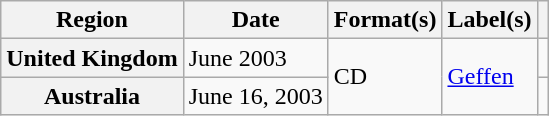<table class="wikitable plainrowheaders">
<tr>
<th scope="col">Region</th>
<th scope="col">Date</th>
<th scope="col">Format(s)</th>
<th scope="col">Label(s)</th>
<th scope="col"></th>
</tr>
<tr>
<th scope="row">United Kingdom</th>
<td>June 2003</td>
<td rowspan="2">CD</td>
<td rowspan="2"><a href='#'>Geffen</a></td>
<td></td>
</tr>
<tr>
<th scope="row">Australia</th>
<td>June 16, 2003</td>
<td></td>
</tr>
</table>
